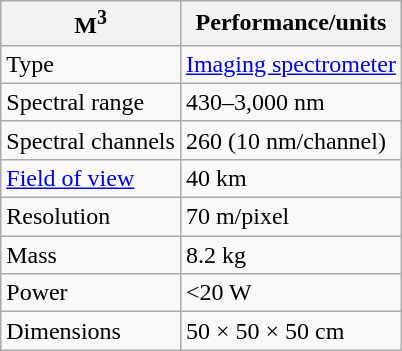<table class="wikitable floatleft">
<tr>
<th>M<sup>3</sup></th>
<th>Performance/units</th>
</tr>
<tr>
<td>Type</td>
<td><a href='#'>Imaging spectrometer</a></td>
</tr>
<tr>
<td>Spectral range</td>
<td>430–3,000 nm</td>
</tr>
<tr>
<td>Spectral channels</td>
<td>260 (10 nm/channel)</td>
</tr>
<tr>
<td><a href='#'>Field of view</a></td>
<td>40 km</td>
</tr>
<tr>
<td>Resolution</td>
<td>70 m/pixel</td>
</tr>
<tr>
<td>Mass</td>
<td>8.2 kg</td>
</tr>
<tr>
<td>Power</td>
<td><20 W</td>
</tr>
<tr>
<td>Dimensions</td>
<td>50 × 50 × 50 cm</td>
</tr>
</table>
